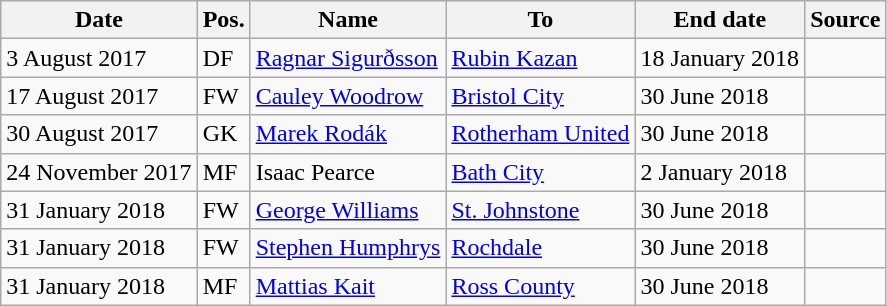<table class="wikitable" style="text-align:left">
<tr>
<th>Date</th>
<th>Pos.</th>
<th>Name</th>
<th>To</th>
<th>End date</th>
<th>Source</th>
</tr>
<tr>
<td>3 August 2017</td>
<td>DF</td>
<td> <a href='#'>Ragnar Sigurðsson</a></td>
<td> <a href='#'>Rubin Kazan</a></td>
<td>18 January 2018</td>
<td></td>
</tr>
<tr>
<td>17 August 2017</td>
<td>FW</td>
<td> <a href='#'>Cauley Woodrow</a></td>
<td> <a href='#'>Bristol City</a></td>
<td>30 June 2018</td>
<td></td>
</tr>
<tr>
<td>30 August 2017</td>
<td>GK</td>
<td> <a href='#'>Marek Rodák</a></td>
<td> <a href='#'>Rotherham United</a></td>
<td>30 June 2018</td>
<td></td>
</tr>
<tr>
<td>24 November 2017</td>
<td>MF</td>
<td> Isaac Pearce</td>
<td> <a href='#'>Bath City</a></td>
<td>2 January 2018</td>
<td></td>
</tr>
<tr>
<td>31 January 2018</td>
<td>FW</td>
<td> <a href='#'>George Williams</a></td>
<td> <a href='#'>St. Johnstone</a></td>
<td>30 June 2018</td>
<td></td>
</tr>
<tr>
<td>31 January 2018</td>
<td>FW</td>
<td> <a href='#'>Stephen Humphrys</a></td>
<td> <a href='#'>Rochdale</a></td>
<td>30 June 2018</td>
<td></td>
</tr>
<tr>
<td>31 January 2018</td>
<td>MF</td>
<td> <a href='#'>Mattias Kait</a></td>
<td> <a href='#'>Ross County</a></td>
<td>30 June 2018</td>
<td></td>
</tr>
</table>
